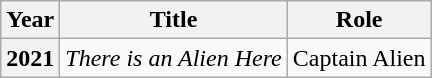<table class="wikitable plainrowheaders">
<tr>
<th scope="col">Year</th>
<th scope="col">Title</th>
<th scope="col">Role</th>
</tr>
<tr>
<th>2021</th>
<td><em>There is an Alien Here</em></td>
<td>Captain Alien</td>
</tr>
</table>
